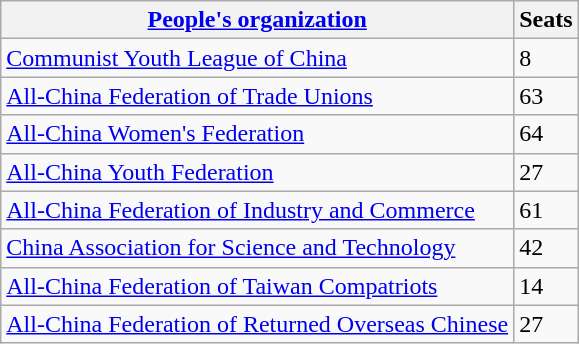<table class="wikitable">
<tr>
<th><a href='#'>People's organization</a></th>
<th>Seats</th>
</tr>
<tr>
<td><a href='#'>Communist Youth League of China</a></td>
<td>8</td>
</tr>
<tr>
<td><a href='#'>All-China Federation of Trade Unions</a></td>
<td>63</td>
</tr>
<tr>
<td><a href='#'>All-China Women's Federation</a></td>
<td>64</td>
</tr>
<tr>
<td><a href='#'>All-China Youth Federation</a></td>
<td>27</td>
</tr>
<tr>
<td><a href='#'>All-China Federation of Industry and Commerce</a></td>
<td>61</td>
</tr>
<tr>
<td><a href='#'>China Association for Science and Technology</a></td>
<td>42</td>
</tr>
<tr>
<td><a href='#'>All-China Federation of Taiwan Compatriots</a></td>
<td>14</td>
</tr>
<tr>
<td><a href='#'>All-China Federation of Returned Overseas Chinese</a></td>
<td>27</td>
</tr>
</table>
